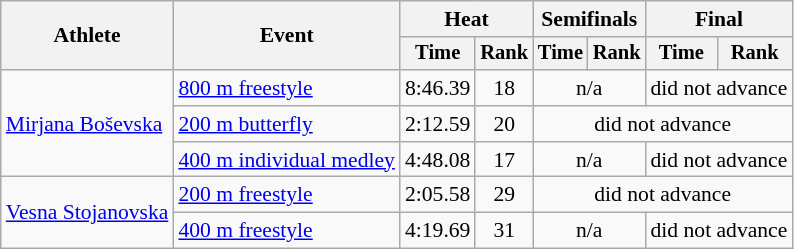<table class=wikitable style="font-size:90%">
<tr>
<th rowspan="2">Athlete</th>
<th rowspan="2">Event</th>
<th colspan="2">Heat</th>
<th colspan="2">Semifinals</th>
<th colspan="2">Final</th>
</tr>
<tr style="font-size:95%">
<th>Time</th>
<th>Rank</th>
<th>Time</th>
<th>Rank</th>
<th>Time</th>
<th>Rank</th>
</tr>
<tr align=center>
<td align=left rowspan=3><a href='#'>Mirjana Boševska</a></td>
<td align=left><a href='#'>800 m freestyle</a></td>
<td>8:46.39</td>
<td>18</td>
<td colspan=2>n/a</td>
<td colspan=2>did not advance</td>
</tr>
<tr align=center>
<td align=left><a href='#'>200 m butterfly</a></td>
<td>2:12.59</td>
<td>20</td>
<td colspan=4>did not advance</td>
</tr>
<tr align=center>
<td align=left><a href='#'>400 m individual medley</a></td>
<td>4:48.08</td>
<td>17</td>
<td colspan=2>n/a</td>
<td colspan=2>did not advance</td>
</tr>
<tr align=center>
<td align=left rowspan=2><a href='#'>Vesna Stojanovska</a></td>
<td align=left><a href='#'>200 m freestyle</a></td>
<td>2:05.58</td>
<td>29</td>
<td colspan=4>did not advance</td>
</tr>
<tr align=center>
<td align=left><a href='#'>400 m freestyle</a></td>
<td>4:19.69</td>
<td>31</td>
<td colspan=2>n/a</td>
<td colspan=2>did not advance</td>
</tr>
</table>
